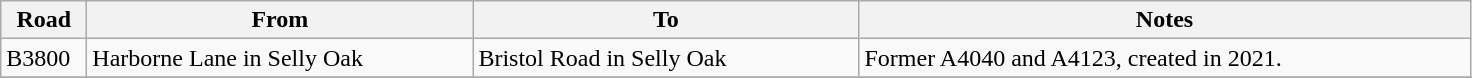<table class="wikitable">
<tr>
<th style="width:50px">Road</th>
<th style="width:250px">From</th>
<th style="width:250px">To</th>
<th style="width:400px">Notes</th>
</tr>
<tr>
<td>B3800</td>
<td>Harborne Lane in Selly Oak</td>
<td>Bristol Road in Selly Oak</td>
<td>Former A4040 and A4123, created in 2021.</td>
</tr>
<tr>
</tr>
</table>
